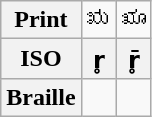<table class="wikitable Unicode" style="text-align:center;">
<tr>
<th>Print</th>
<td colspan=2>ಋ</td>
<td colspan=2>ೠ</td>
</tr>
<tr>
<th>ISO</th>
<th colspan=2>r̥</th>
<th colspan=2>r̥̄</th>
</tr>
<tr>
<th>Braille</th>
<td colspan=2></td>
<td colspan=2></td>
</tr>
</table>
